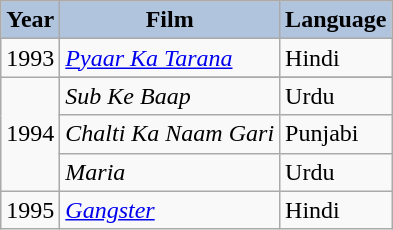<table class="wikitable sortable plainrowheaders">
<tr>
<th style="background:#B0C4DE;">Year</th>
<th style="background:#B0C4DE;">Film</th>
<th style="background:#B0C4DE;">Language</th>
</tr>
<tr>
<td>1993</td>
<td><em><a href='#'>Pyaar Ka Tarana</a></em></td>
<td>Hindi</td>
</tr>
<tr>
<td rowspan="4">1994</td>
</tr>
<tr>
<td><em>Sub Ke Baap</em></td>
<td>Urdu</td>
</tr>
<tr>
<td><em>Chalti Ka Naam Gari</em></td>
<td>Punjabi</td>
</tr>
<tr>
<td><em>Maria</em></td>
<td>Urdu</td>
</tr>
<tr>
<td>1995</td>
<td><em><a href='#'>Gangster</a></em></td>
<td>Hindi</td>
</tr>
</table>
